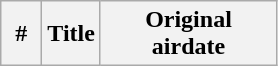<table class="wikitable plainrowheaders">
<tr>
<th width="20">#</th>
<th>Title</th>
<th width="110">Original airdate<br>



</th>
</tr>
</table>
